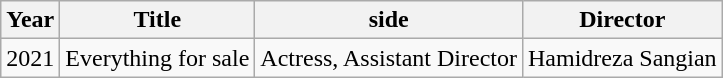<table class="wikitable sortable">
<tr>
<th><span>Year</span></th>
<th><span>Title</span></th>
<th><span>side</span></th>
<th><span>Director</span></th>
</tr>
<tr>
<td>2021</td>
<td>Everything for sale</td>
<td>Actress, Assistant Director</td>
<td>Hamidreza Sangian</td>
</tr>
</table>
